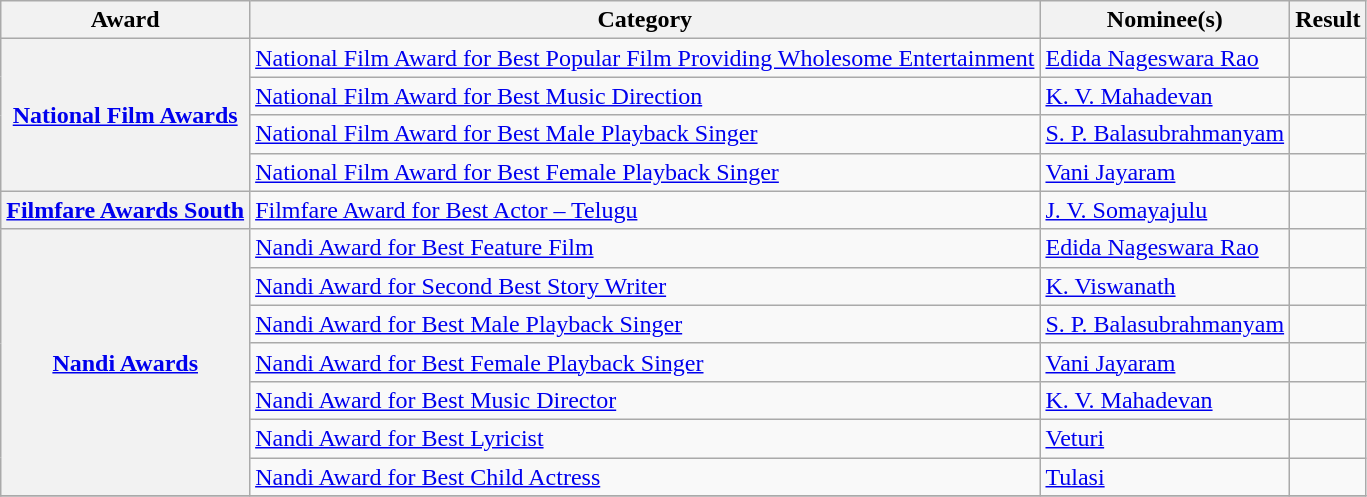<table class="wikitable plainrowheaders sortable">
<tr>
<th scope="col" class="unsortable">Award</th>
<th scope="col" class="unsortable">Category</th>
<th scope="col" class="unsortable">Nominee(s)</th>
<th scope="col" class="unsortable">Result</th>
</tr>
<tr>
<th scope="row" rowspan="4"><strong><a href='#'>National Film Awards</a></strong></th>
<td><a href='#'>National Film Award for Best Popular Film Providing Wholesome Entertainment</a></td>
<td><a href='#'>Edida Nageswara Rao</a></td>
<td></td>
</tr>
<tr>
<td><a href='#'>National Film Award for Best Music Direction</a></td>
<td><a href='#'>K. V. Mahadevan</a></td>
<td></td>
</tr>
<tr>
<td><a href='#'>National Film Award for Best Male Playback Singer</a></td>
<td><a href='#'>S. P. Balasubrahmanyam</a></td>
<td></td>
</tr>
<tr>
<td><a href='#'>National Film Award for Best Female Playback Singer</a></td>
<td><a href='#'>Vani Jayaram</a></td>
<td></td>
</tr>
<tr>
<th scope="row" rowspan="1"><strong><a href='#'>Filmfare Awards South</a></strong></th>
<td><a href='#'>Filmfare Award for Best Actor – Telugu</a></td>
<td><a href='#'>J. V. Somayajulu</a></td>
<td></td>
</tr>
<tr>
<th scope="row" rowspan="7"><strong><a href='#'>Nandi Awards</a></strong></th>
<td><a href='#'>Nandi Award for Best Feature Film</a></td>
<td><a href='#'>Edida Nageswara Rao</a></td>
<td></td>
</tr>
<tr>
<td><a href='#'>Nandi Award for Second Best Story Writer</a></td>
<td><a href='#'>K. Viswanath</a></td>
<td></td>
</tr>
<tr>
<td><a href='#'>Nandi Award for Best Male Playback Singer</a></td>
<td><a href='#'>S. P. Balasubrahmanyam</a></td>
<td></td>
</tr>
<tr>
<td><a href='#'>Nandi Award for Best Female Playback Singer</a></td>
<td><a href='#'>Vani Jayaram</a></td>
<td></td>
</tr>
<tr>
<td><a href='#'>Nandi Award for Best Music Director</a></td>
<td><a href='#'>K. V. Mahadevan</a></td>
<td></td>
</tr>
<tr>
<td><a href='#'>Nandi Award for Best Lyricist</a></td>
<td><a href='#'>Veturi</a></td>
<td></td>
</tr>
<tr>
<td><a href='#'>Nandi Award for Best Child Actress</a></td>
<td><a href='#'>Tulasi</a></td>
<td></td>
</tr>
<tr>
</tr>
</table>
